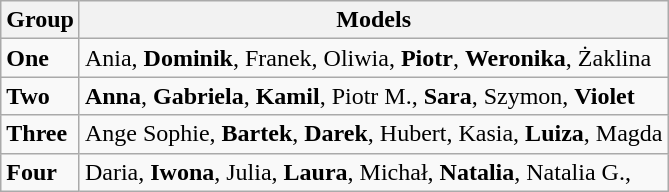<table class="wikitable">
<tr>
<th>Group</th>
<th>Models</th>
</tr>
<tr>
<td><strong>One</strong></td>
<td>Ania, <strong>Dominik</strong>, Franek, Oliwia, <strong>Piotr</strong>, <strong>Weronika</strong>, Żaklina</td>
</tr>
<tr>
<td><strong>Two</strong></td>
<td><strong>Anna</strong>, <strong>Gabriela</strong>, <strong>Kamil</strong>, Piotr M., <strong>Sara</strong>, Szymon, <strong>Violet</strong></td>
</tr>
<tr '>
<td><strong>Three</strong></td>
<td>Ange Sophie, <strong>Bartek</strong>, <strong>Darek</strong>, Hubert, Kasia, <strong>Luiza</strong>, Magda</td>
</tr>
<tr>
<td><strong>Four</strong></td>
<td>Daria, <strong>Iwona</strong>, Julia, <strong>Laura</strong>, Michał,   <strong>Natalia</strong>, Natalia G.,</td>
</tr>
</table>
